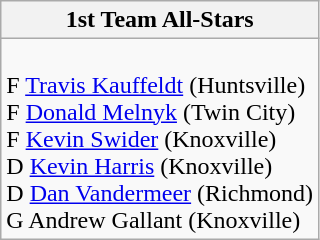<table class="wikitable">
<tr>
<th>1st Team All-Stars</th>
</tr>
<tr>
<td><br> F <a href='#'>Travis Kauffeldt</a> (Huntsville)<br>
 F <a href='#'>Donald Melnyk</a> (Twin City)<br>
 F <a href='#'>Kevin Swider</a> (Knoxville)<br>
 D <a href='#'>Kevin Harris</a> (Knoxville)<br>
 D <a href='#'>Dan Vandermeer</a> (Richmond)<br>
 G Andrew Gallant (Knoxville)<br></td>
</tr>
</table>
